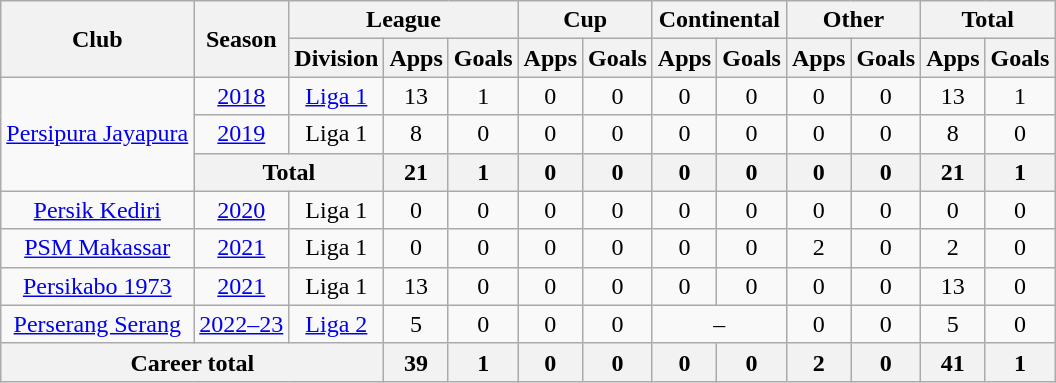<table class="wikitable" style="text-align:center">
<tr>
<th rowspan="2">Club</th>
<th rowspan="2">Season</th>
<th colspan="3">League</th>
<th colspan="2">Cup</th>
<th colspan="2">Continental</th>
<th colspan="2">Other</th>
<th colspan="2">Total</th>
</tr>
<tr>
<th>Division</th>
<th>Apps</th>
<th>Goals</th>
<th>Apps</th>
<th>Goals</th>
<th>Apps</th>
<th>Goals</th>
<th>Apps</th>
<th>Goals</th>
<th>Apps</th>
<th>Goals</th>
</tr>
<tr>
<td rowspan="3" valign="center"><a href='#'>Persipura Jayapura</a></td>
<td><a href='#'>2018</a></td>
<td rowspan="1" valign="center"><a href='#'>Liga 1</a></td>
<td>13</td>
<td>1</td>
<td>0</td>
<td>0</td>
<td>0</td>
<td>0</td>
<td>0</td>
<td>0</td>
<td>13</td>
<td>1</td>
</tr>
<tr>
<td><a href='#'>2019</a></td>
<td rowspan="1" valign="center">Liga 1</td>
<td>8</td>
<td>0</td>
<td>0</td>
<td>0</td>
<td>0</td>
<td>0</td>
<td>0</td>
<td>0</td>
<td>8</td>
<td>0</td>
</tr>
<tr>
<th colspan="2">Total</th>
<th>21</th>
<th>1</th>
<th>0</th>
<th>0</th>
<th>0</th>
<th>0</th>
<th>0</th>
<th>0</th>
<th>21</th>
<th>1</th>
</tr>
<tr>
<td rowspan="1" valign="center"><a href='#'>Persik Kediri</a></td>
<td><a href='#'>2020</a></td>
<td rowspan="1" valign="center">Liga 1</td>
<td>0</td>
<td>0</td>
<td>0</td>
<td>0</td>
<td>0</td>
<td>0</td>
<td>0</td>
<td>0</td>
<td>0</td>
<td>0</td>
</tr>
<tr>
<td rowspan="1" valign="center"><a href='#'>PSM Makassar</a></td>
<td><a href='#'>2021</a></td>
<td rowspan="1" valign="center">Liga 1</td>
<td>0</td>
<td>0</td>
<td>0</td>
<td>0</td>
<td>0</td>
<td>0</td>
<td>2</td>
<td>0</td>
<td>2</td>
<td>0</td>
</tr>
<tr>
<td rowspan="1" valign="center"><a href='#'>Persikabo 1973</a></td>
<td><a href='#'>2021</a></td>
<td rowspan="1" valign="center">Liga 1</td>
<td>13</td>
<td>0</td>
<td>0</td>
<td>0</td>
<td>0</td>
<td>0</td>
<td>0</td>
<td>0</td>
<td>13</td>
<td>0</td>
</tr>
<tr>
<td rowspan="1"><a href='#'>Perserang Serang</a></td>
<td><a href='#'>2022–23</a></td>
<td rowspan="1"><a href='#'>Liga 2</a></td>
<td>5</td>
<td>0</td>
<td>0</td>
<td>0</td>
<td colspan="2">–</td>
<td>0</td>
<td>0</td>
<td>5</td>
<td>0</td>
</tr>
<tr>
<th colspan="3">Career total</th>
<th>39</th>
<th>1</th>
<th>0</th>
<th>0</th>
<th>0</th>
<th>0</th>
<th>2</th>
<th>0</th>
<th>41</th>
<th>1</th>
</tr>
</table>
